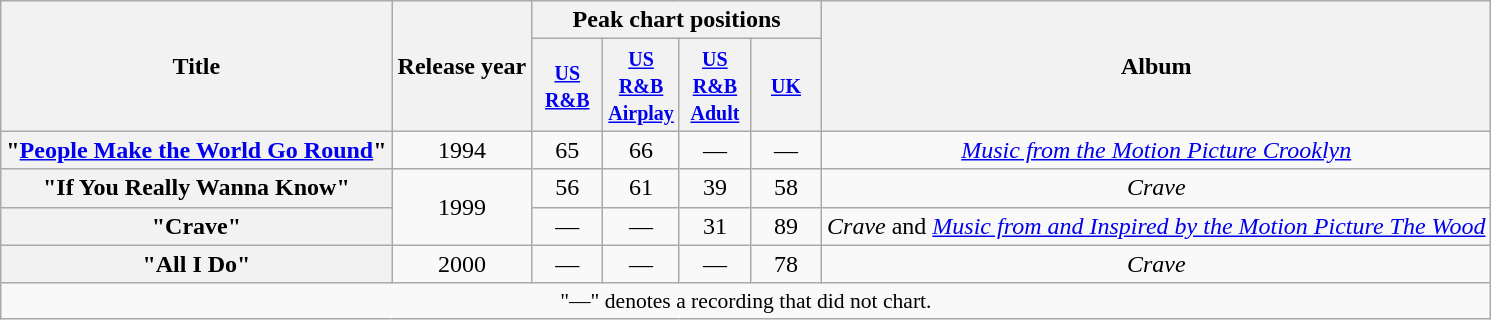<table class="wikitable plainrowheaders" style="text-align:center;">
<tr>
<th rowspan="2">Title</th>
<th rowspan="2">Release year</th>
<th colspan="4">Peak chart positions</th>
<th rowspan="2">Album</th>
</tr>
<tr>
<th width="40"><small><strong><a href='#'>US R&B</a></strong></small></th>
<th width="40"><small><strong><a href='#'>US R&B Airplay</a></strong></small></th>
<th width="40"><small><strong><a href='#'>US R&B Adult</a></strong></small></th>
<th width="40"><small><strong><a href='#'>UK</a></strong></small></th>
</tr>
<tr>
<th scope="row">"<a href='#'>People Make the World Go Round</a>"</th>
<td align="center">1994</td>
<td align="center">65</td>
<td align="center">66</td>
<td align="center">—</td>
<td>—</td>
<td align="center"><em><a href='#'>Music from the Motion Picture Crooklyn</a></em></td>
</tr>
<tr>
<th scope="row">"If You Really Wanna Know"</th>
<td rowspan="2">1999</td>
<td align="center">56</td>
<td align="center">61</td>
<td align="center">39</td>
<td>58</td>
<td><em>Crave</em></td>
</tr>
<tr>
<th scope="row">"Crave"</th>
<td align="center">—</td>
<td align="center">—</td>
<td align="center">31</td>
<td>89</td>
<td><em>Crave</em> and <em><a href='#'>Music from and Inspired by the Motion Picture The Wood</a></em></td>
</tr>
<tr>
<th scope="row">"All I Do"</th>
<td>2000</td>
<td>—</td>
<td>—</td>
<td>—</td>
<td>78</td>
<td><em>Crave</em></td>
</tr>
<tr>
<td colspan="7" align="center" style="font-size:90%;">"—" denotes a recording that did not chart.</td>
</tr>
</table>
